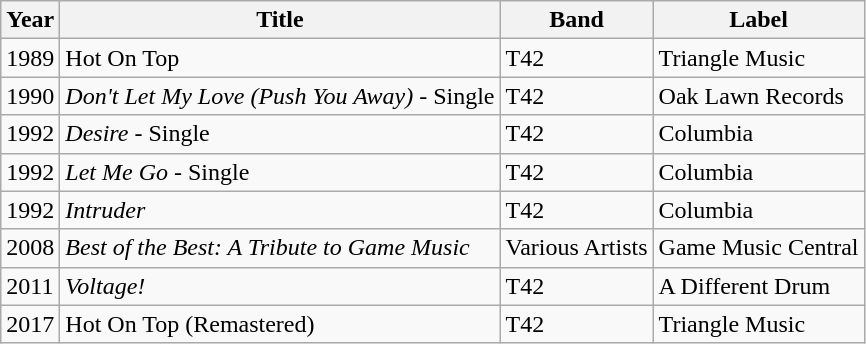<table class="wikitable sortable">
<tr>
<th>Year</th>
<th>Title</th>
<th>Band</th>
<th>Label</th>
</tr>
<tr>
<td>1989</td>
<td>Hot On Top</td>
<td>T42</td>
<td>Triangle Music</td>
</tr>
<tr>
<td>1990</td>
<td><em>Don't Let My Love (Push You Away)</em> - Single</td>
<td>T42</td>
<td>Oak Lawn Records</td>
</tr>
<tr>
<td>1992</td>
<td><em>Desire</em> - Single</td>
<td>T42</td>
<td>Columbia</td>
</tr>
<tr>
<td>1992</td>
<td><em>Let Me Go</em> - Single</td>
<td>T42</td>
<td>Columbia</td>
</tr>
<tr>
<td>1992</td>
<td><em>Intruder</em></td>
<td>T42</td>
<td>Columbia</td>
</tr>
<tr>
<td>2008</td>
<td><em>Best of the Best: A Tribute to Game Music</em></td>
<td>Various Artists</td>
<td>Game Music Central</td>
</tr>
<tr>
<td>2011</td>
<td><em>Voltage!</em></td>
<td>T42</td>
<td>A Different Drum</td>
</tr>
<tr>
<td>2017</td>
<td>Hot On Top (Remastered)</td>
<td>T42</td>
<td>Triangle Music</td>
</tr>
</table>
